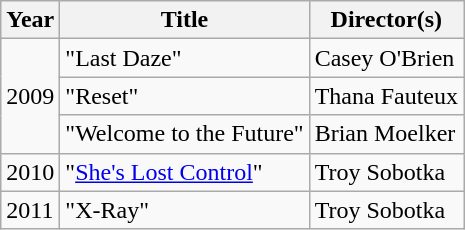<table class="wikitable">
<tr>
<th>Year</th>
<th>Title</th>
<th>Director(s)</th>
</tr>
<tr>
<td rowspan="3">2009</td>
<td>"Last Daze"</td>
<td>Casey O'Brien</td>
</tr>
<tr>
<td>"Reset"</td>
<td>Thana Fauteux</td>
</tr>
<tr>
<td>"Welcome to the Future"</td>
<td>Brian Moelker</td>
</tr>
<tr>
<td>2010</td>
<td>"<a href='#'>She's Lost Control</a>"</td>
<td>Troy Sobotka</td>
</tr>
<tr>
<td>2011</td>
<td>"X-Ray"</td>
<td>Troy Sobotka</td>
</tr>
</table>
